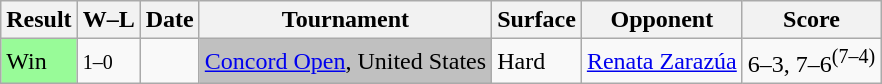<table class="wikitable">
<tr>
<th>Result</th>
<th class="unsortable">W–L</th>
<th>Date</th>
<th>Tournament</th>
<th>Surface</th>
<th>Opponent</th>
<th class="unsortable">Score</th>
</tr>
<tr>
<td bgcolor=98fb98>Win</td>
<td><small>1–0</small></td>
<td><a href='#'></a></td>
<td bgcolor=silver><a href='#'>Concord Open</a>, United States</td>
<td>Hard</td>
<td> <a href='#'>Renata Zarazúa</a></td>
<td>6–3, 7–6<sup>(7–4)</sup></td>
</tr>
</table>
